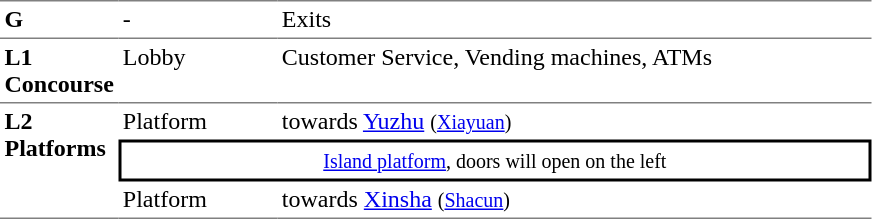<table table border=0 cellspacing=0 cellpadding=3>
<tr>
<td style="border-top:solid 1px gray;" width=50 valign=top><strong>G</strong></td>
<td style="border-top:solid 1px gray;" width=100 valign=top>-</td>
<td style="border-top:solid 1px gray;" width=390 valign=top>Exits</td>
</tr>
<tr>
<td style="border-bottom:solid 1px gray; border-top:solid 1px gray;" valign=top width=50><strong>L1<br>Concourse</strong></td>
<td style="border-bottom:solid 1px gray; border-top:solid 1px gray;" valign=top width=100>Lobby</td>
<td style="border-bottom:solid 1px gray; border-top:solid 1px gray;" valign=top width=390>Customer Service, Vending machines, ATMs</td>
</tr>
<tr>
<td style="border-bottom:solid 1px gray;" rowspan=3 valign=top><strong>L2<br>Platforms</strong></td>
<td>Platform </td>
<td>  towards <a href='#'>Yuzhu</a> <small>(<a href='#'>Xiayuan</a>)</small></td>
</tr>
<tr>
<td style="border-right:solid 2px black;border-left:solid 2px black;border-top:solid 2px black;border-bottom:solid 2px black;text-align:center;" colspan=2><small><a href='#'>Island platform</a>, doors will open on the left</small></td>
</tr>
<tr>
<td style="border-bottom:solid 1px gray;">Platform </td>
<td style="border-bottom:solid 1px gray;"> towards <a href='#'>Xinsha</a> <small>(<a href='#'>Shacun</a>) </small></td>
</tr>
</table>
